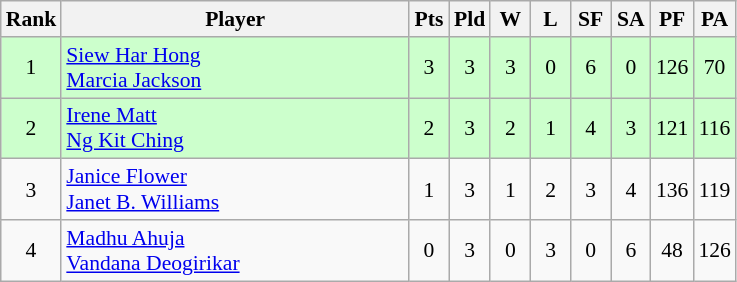<table class=wikitable style="text-align:center; font-size:90%">
<tr>
<th width="20">Rank</th>
<th width="225">Player</th>
<th width="20">Pts</th>
<th width="20">Pld</th>
<th width="20">W</th>
<th width="20">L</th>
<th width="20">SF</th>
<th width="20">SA</th>
<th width="20">PF</th>
<th width="20">PA</th>
</tr>
<tr bgcolor="#ccffcc">
<td>1</td>
<td style="text-align:left"> <a href='#'>Siew Har Hong</a><br> <a href='#'>Marcia Jackson</a></td>
<td>3</td>
<td>3</td>
<td>3</td>
<td>0</td>
<td>6</td>
<td>0</td>
<td>126</td>
<td>70</td>
</tr>
<tr bgcolor="#ccffcc">
<td>2</td>
<td style="text-align:left"> <a href='#'>Irene Matt</a><br> <a href='#'>Ng Kit Ching</a></td>
<td>2</td>
<td>3</td>
<td>2</td>
<td>1</td>
<td>4</td>
<td>3</td>
<td>121</td>
<td>116</td>
</tr>
<tr>
<td>3</td>
<td style="text-align:left"> <a href='#'>Janice Flower</a><br> <a href='#'>Janet B. Williams</a></td>
<td>1</td>
<td>3</td>
<td>1</td>
<td>2</td>
<td>3</td>
<td>4</td>
<td>136</td>
<td>119</td>
</tr>
<tr>
<td>4</td>
<td style="text-align:left"> <a href='#'>Madhu Ahuja</a><br> <a href='#'>Vandana Deogirikar</a></td>
<td>0</td>
<td>3</td>
<td>0</td>
<td>3</td>
<td>0</td>
<td>6</td>
<td>48</td>
<td>126</td>
</tr>
</table>
